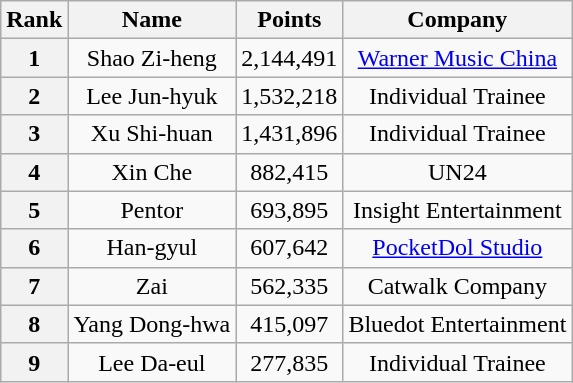<table class="wikitable" style="text-align:center">
<tr>
<th>Rank</th>
<th>Name</th>
<th>Points</th>
<th>Company</th>
</tr>
<tr>
<th>1</th>
<td>Shao Zi-heng</td>
<td>2,144,491</td>
<td><a href='#'>Warner Music China</a></td>
</tr>
<tr>
<th>2</th>
<td>Lee Jun-hyuk</td>
<td>1,532,218</td>
<td>Individual Trainee</td>
</tr>
<tr>
<th>3</th>
<td>Xu Shi-huan</td>
<td>1,431,896</td>
<td>Individual Trainee</td>
</tr>
<tr>
<th>4</th>
<td>Xin Che</td>
<td>882,415</td>
<td>UN24</td>
</tr>
<tr>
<th>5</th>
<td>Pentor</td>
<td>693,895</td>
<td>Insight Entertainment</td>
</tr>
<tr>
<th>6</th>
<td>Han-gyul</td>
<td>607,642</td>
<td><a href='#'>PocketDol Studio</a></td>
</tr>
<tr>
<th>7</th>
<td>Zai</td>
<td>562,335</td>
<td>Catwalk Company</td>
</tr>
<tr>
<th>8</th>
<td>Yang Dong-hwa</td>
<td>415,097</td>
<td>Bluedot Entertainment</td>
</tr>
<tr>
<th>9</th>
<td>Lee Da-eul</td>
<td>277,835</td>
<td>Individual Trainee</td>
</tr>
</table>
